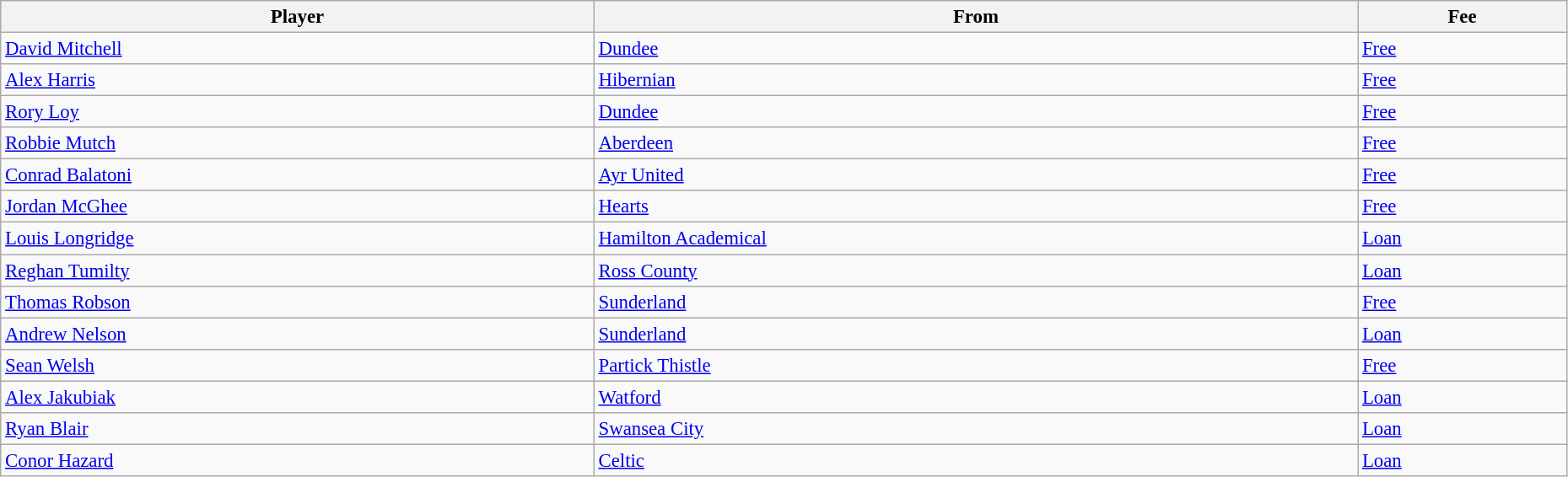<table class="wikitable" style="text-align:center; font-size:95%;width:98%; text-align:left">
<tr>
<th>Player</th>
<th>From</th>
<th>Fee</th>
</tr>
<tr>
<td> <a href='#'>David Mitchell</a></td>
<td> <a href='#'>Dundee</a></td>
<td><a href='#'>Free</a></td>
</tr>
<tr>
<td> <a href='#'>Alex Harris</a></td>
<td> <a href='#'>Hibernian</a></td>
<td><a href='#'>Free</a></td>
</tr>
<tr>
<td> <a href='#'>Rory Loy</a></td>
<td> <a href='#'>Dundee</a></td>
<td><a href='#'>Free</a></td>
</tr>
<tr>
<td> <a href='#'>Robbie Mutch</a></td>
<td> <a href='#'>Aberdeen</a></td>
<td><a href='#'>Free</a></td>
</tr>
<tr>
<td> <a href='#'>Conrad Balatoni</a></td>
<td> <a href='#'>Ayr United</a></td>
<td><a href='#'>Free</a></td>
</tr>
<tr>
<td> <a href='#'>Jordan McGhee</a></td>
<td> <a href='#'>Hearts</a></td>
<td><a href='#'>Free</a></td>
</tr>
<tr>
<td> <a href='#'>Louis Longridge</a></td>
<td> <a href='#'>Hamilton Academical</a></td>
<td><a href='#'>Loan</a></td>
</tr>
<tr>
<td> <a href='#'>Reghan Tumilty</a></td>
<td> <a href='#'>Ross County</a></td>
<td><a href='#'>Loan</a></td>
</tr>
<tr>
<td> <a href='#'>Thomas Robson</a></td>
<td> <a href='#'>Sunderland</a></td>
<td><a href='#'>Free</a></td>
</tr>
<tr>
<td> <a href='#'>Andrew Nelson</a></td>
<td> <a href='#'>Sunderland</a></td>
<td><a href='#'>Loan</a></td>
</tr>
<tr>
<td> <a href='#'>Sean Welsh</a></td>
<td> <a href='#'>Partick Thistle</a></td>
<td><a href='#'>Free</a></td>
</tr>
<tr>
<td> <a href='#'>Alex Jakubiak</a></td>
<td> <a href='#'>Watford</a></td>
<td><a href='#'>Loan</a></td>
</tr>
<tr>
<td> <a href='#'>Ryan Blair</a></td>
<td> <a href='#'>Swansea City</a></td>
<td><a href='#'>Loan</a></td>
</tr>
<tr>
<td> <a href='#'>Conor Hazard</a></td>
<td> <a href='#'>Celtic</a></td>
<td><a href='#'>Loan</a></td>
</tr>
</table>
